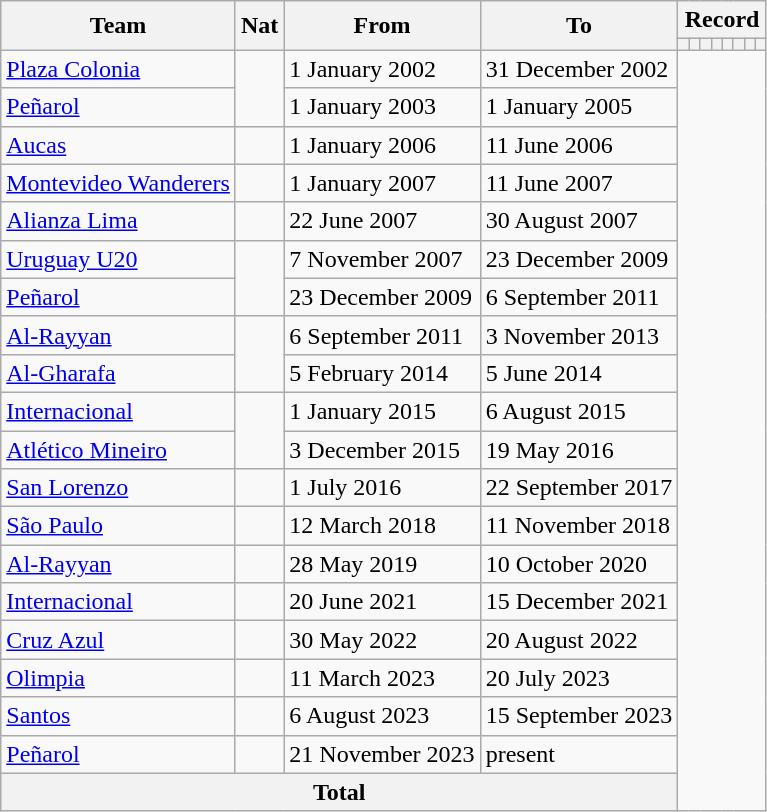<table class="wikitable" style="text-align: center">
<tr>
<th rowspan=2>Team</th>
<th rowspan=2>Nat</th>
<th rowspan=2>From</th>
<th rowspan=2>To</th>
<th colspan="8">Record</th>
</tr>
<tr>
<th></th>
<th></th>
<th></th>
<th></th>
<th></th>
<th></th>
<th></th>
<th></th>
</tr>
<tr>
<td align=left><a href='#'>Plaza Colonia</a></td>
<td rowspan=2></td>
<td align=left>1 January 2002</td>
<td align=left>31 December 2002<br></td>
</tr>
<tr>
<td align=left><a href='#'>Peñarol</a></td>
<td align=left>1 January 2003</td>
<td align=left>1 January 2005<br></td>
</tr>
<tr>
<td align=left><a href='#'>Aucas</a></td>
<td></td>
<td align=left>1 January 2006</td>
<td align=left>11 June 2006<br></td>
</tr>
<tr>
<td align=left><a href='#'>Montevideo Wanderers</a></td>
<td></td>
<td align=left>1 January 2007</td>
<td align=left>11 June 2007<br></td>
</tr>
<tr>
<td align=left><a href='#'>Alianza Lima</a></td>
<td></td>
<td align=left>22 June 2007</td>
<td align=left>30 August 2007<br></td>
</tr>
<tr>
<td align=left><a href='#'>Uruguay U20</a></td>
<td rowspan=2></td>
<td align=left>7 November 2007</td>
<td align=left>23 December 2009<br></td>
</tr>
<tr>
<td align=left><a href='#'>Peñarol</a></td>
<td align=left>23 December 2009</td>
<td align=left>6 September 2011<br></td>
</tr>
<tr>
<td align=left><a href='#'>Al-Rayyan</a></td>
<td rowspan=2></td>
<td align=left>6 September 2011</td>
<td align=left>3 November 2013<br></td>
</tr>
<tr>
<td align=left><a href='#'>Al-Gharafa</a></td>
<td align=left>5 February 2014</td>
<td align=left>5 June 2014<br></td>
</tr>
<tr>
<td align=left><a href='#'>Internacional</a></td>
<td rowspan=2></td>
<td align=left>1 January 2015</td>
<td align=left>6 August 2015<br></td>
</tr>
<tr>
<td align=left><a href='#'>Atlético Mineiro</a></td>
<td align=left>3 December 2015</td>
<td align=left>19 May 2016<br></td>
</tr>
<tr>
<td align=left><a href='#'>San Lorenzo</a></td>
<td></td>
<td align=left>1 July 2016</td>
<td align=left>22 September 2017<br></td>
</tr>
<tr>
<td align=left><a href='#'>São Paulo</a></td>
<td></td>
<td align=left>12 March 2018</td>
<td align=left>11 November 2018<br></td>
</tr>
<tr>
<td align=left><a href='#'>Al-Rayyan</a></td>
<td></td>
<td align=left>28 May 2019</td>
<td align=left>10 October 2020<br></td>
</tr>
<tr>
<td align=left><a href='#'>Internacional</a></td>
<td></td>
<td align=left>20 June 2021</td>
<td align=left>15 December 2021<br></td>
</tr>
<tr>
<td align=left><a href='#'>Cruz Azul</a></td>
<td></td>
<td align=left>30 May 2022</td>
<td align=left>20 August 2022<br></td>
</tr>
<tr>
<td align=left><a href='#'>Olimpia</a></td>
<td></td>
<td align=left>11 March 2023</td>
<td align=left>20 July 2023<br></td>
</tr>
<tr>
<td align=left><a href='#'>Santos</a></td>
<td></td>
<td align=left>6 August 2023</td>
<td align=left>15 September 2023<br></td>
</tr>
<tr>
<td align=left><a href='#'>Peñarol</a></td>
<td></td>
<td align=left>21 November 2023</td>
<td align=left>present<br></td>
</tr>
<tr>
<th colspan="4">Total<br></th>
</tr>
</table>
